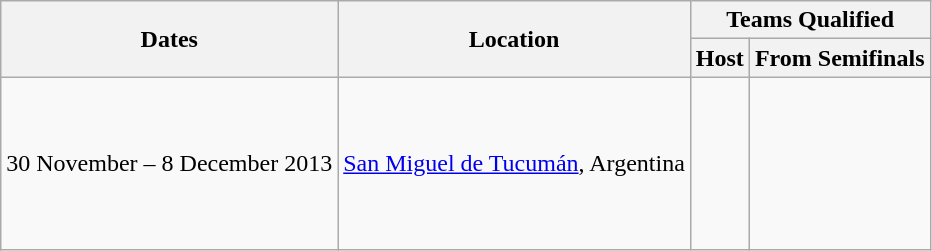<table class=wikitable>
<tr>
<th rowspan=2>Dates</th>
<th rowspan=2>Location</th>
<th colspan=2>Teams Qualified</th>
</tr>
<tr>
<th>Host</th>
<th>From Semifinals</th>
</tr>
<tr>
<td>30 November – 8 December 2013</td>
<td><a href='#'>San Miguel de Tucumán</a>, Argentina</td>
<td></td>
<td><br><br><br><br><br><br></td>
</tr>
</table>
